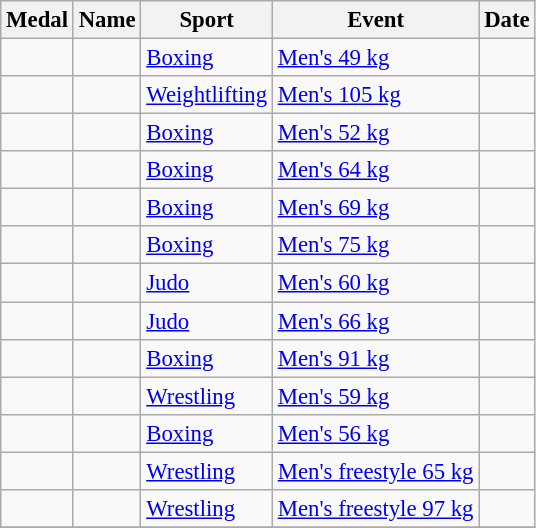<table class="wikitable sortable"  style="font-size:95%">
<tr>
<th>Medal</th>
<th>Name</th>
<th>Sport</th>
<th>Event</th>
<th>Date</th>
</tr>
<tr>
<td></td>
<td></td>
<td><a href='#'>Boxing</a></td>
<td><a href='#'>Men's 49 kg</a></td>
<td></td>
</tr>
<tr>
<td></td>
<td></td>
<td><a href='#'>Weightlifting</a></td>
<td><a href='#'>Men's 105 kg</a></td>
<td></td>
</tr>
<tr>
<td></td>
<td></td>
<td><a href='#'>Boxing</a></td>
<td><a href='#'>Men's 52 kg</a></td>
<td></td>
</tr>
<tr>
<td></td>
<td></td>
<td><a href='#'>Boxing</a></td>
<td><a href='#'>Men's 64 kg</a></td>
<td></td>
</tr>
<tr>
<td></td>
<td></td>
<td><a href='#'>Boxing</a></td>
<td><a href='#'>Men's 69 kg</a></td>
<td></td>
</tr>
<tr>
<td></td>
<td></td>
<td><a href='#'>Boxing</a></td>
<td><a href='#'>Men's 75 kg</a></td>
<td></td>
</tr>
<tr>
<td></td>
<td></td>
<td><a href='#'>Judo</a></td>
<td><a href='#'>Men's 60 kg</a></td>
<td></td>
</tr>
<tr>
<td></td>
<td></td>
<td><a href='#'>Judo</a></td>
<td><a href='#'>Men's 66 kg</a></td>
<td></td>
</tr>
<tr>
<td></td>
<td></td>
<td><a href='#'>Boxing</a></td>
<td><a href='#'>Men's 91 kg</a></td>
<td></td>
</tr>
<tr>
<td></td>
<td></td>
<td><a href='#'>Wrestling</a></td>
<td><a href='#'>Men's 59 kg</a></td>
<td></td>
</tr>
<tr>
<td></td>
<td></td>
<td><a href='#'>Boxing</a></td>
<td><a href='#'>Men's 56 kg</a></td>
<td></td>
</tr>
<tr>
<td></td>
<td></td>
<td><a href='#'>Wrestling</a></td>
<td><a href='#'>Men's freestyle 65 kg</a></td>
<td></td>
</tr>
<tr>
<td></td>
<td></td>
<td><a href='#'>Wrestling</a></td>
<td><a href='#'>Men's freestyle 97 kg</a></td>
<td></td>
</tr>
<tr>
</tr>
</table>
